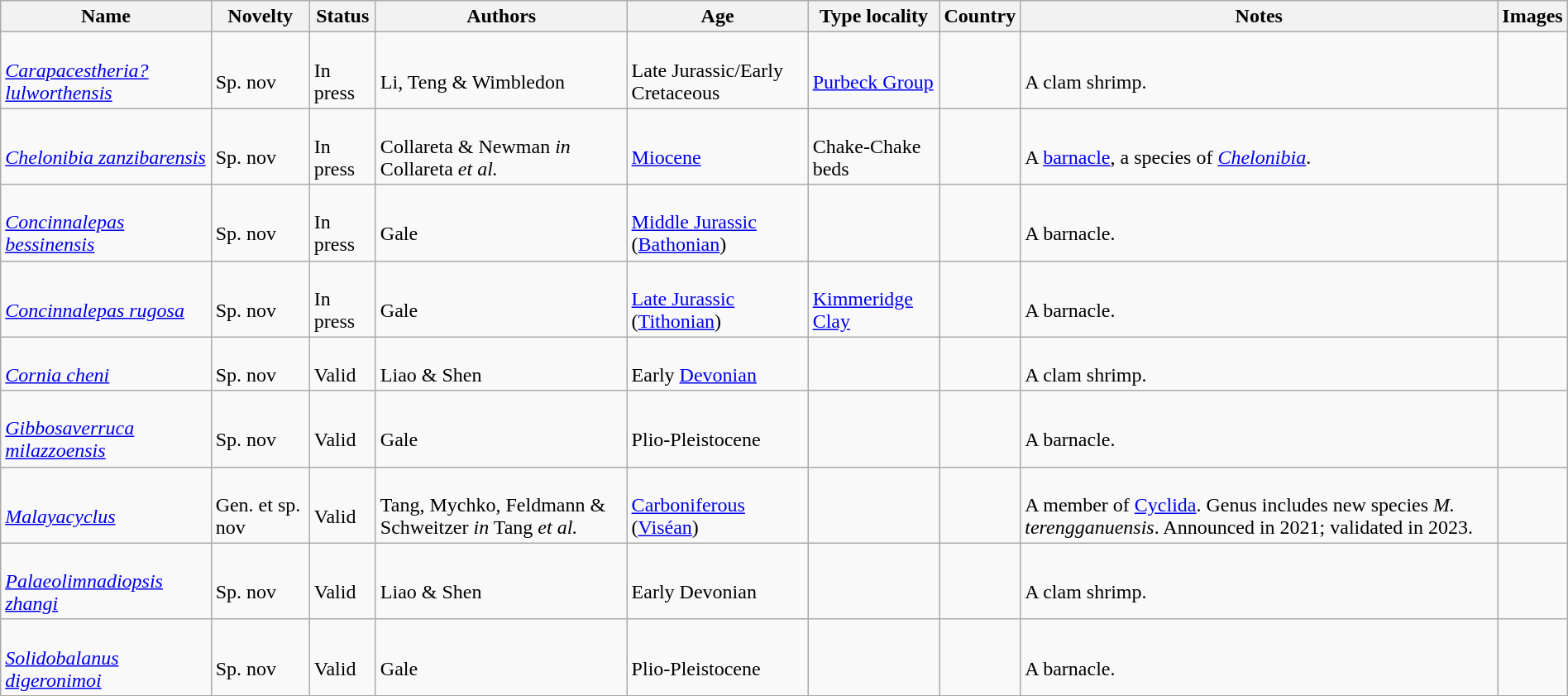<table class="wikitable sortable" align="center" width="100%">
<tr>
<th>Name</th>
<th>Novelty</th>
<th>Status</th>
<th>Authors</th>
<th>Age</th>
<th>Type locality</th>
<th>Country</th>
<th>Notes</th>
<th>Images</th>
</tr>
<tr>
<td><br><em><a href='#'>Carapacestheria? lulworthensis</a></em></td>
<td><br>Sp. nov</td>
<td><br>In press</td>
<td><br>Li, Teng & Wimbledon</td>
<td><br>Late Jurassic/Early Cretaceous</td>
<td><br><a href='#'>Purbeck Group</a></td>
<td><br></td>
<td><br>A clam shrimp.</td>
<td></td>
</tr>
<tr>
<td><br><em><a href='#'>Chelonibia zanzibarensis</a></em></td>
<td><br>Sp. nov</td>
<td><br>In press</td>
<td><br>Collareta & Newman <em>in</em> Collareta <em>et al.</em></td>
<td><br><a href='#'>Miocene</a></td>
<td><br>Chake-Chake beds</td>
<td><br></td>
<td><br>A <a href='#'>barnacle</a>, a species of <em><a href='#'>Chelonibia</a></em>.</td>
<td></td>
</tr>
<tr>
<td><br><em><a href='#'>Concinnalepas bessinensis</a></em></td>
<td><br>Sp. nov</td>
<td><br>In press</td>
<td><br>Gale</td>
<td><br><a href='#'>Middle Jurassic</a> (<a href='#'>Bathonian</a>)</td>
<td></td>
<td><br></td>
<td><br>A barnacle.</td>
<td></td>
</tr>
<tr>
<td><br><em><a href='#'>Concinnalepas rugosa</a></em></td>
<td><br>Sp. nov</td>
<td><br>In press</td>
<td><br>Gale</td>
<td><br><a href='#'>Late Jurassic</a> (<a href='#'>Tithonian</a>)</td>
<td><br><a href='#'>Kimmeridge Clay</a></td>
<td><br></td>
<td><br>A barnacle.</td>
<td></td>
</tr>
<tr>
<td><br><em><a href='#'>Cornia cheni</a></em></td>
<td><br>Sp. nov</td>
<td><br>Valid</td>
<td><br>Liao & Shen</td>
<td><br>Early <a href='#'>Devonian</a></td>
<td></td>
<td><br></td>
<td><br>A clam shrimp.</td>
<td></td>
</tr>
<tr>
<td><br><em><a href='#'>Gibbosaverruca milazzoensis</a></em></td>
<td><br>Sp. nov</td>
<td><br>Valid</td>
<td><br>Gale</td>
<td><br>Plio-Pleistocene</td>
<td></td>
<td><br></td>
<td><br>A barnacle.</td>
<td></td>
</tr>
<tr>
<td><br><em><a href='#'>Malayacyclus</a></em></td>
<td><br>Gen. et sp. nov</td>
<td><br>Valid</td>
<td><br>Tang, Mychko, Feldmann & Schweitzer <em>in</em> Tang <em>et al.</em></td>
<td><br><a href='#'>Carboniferous</a> (<a href='#'>Viséan</a>)</td>
<td></td>
<td><br></td>
<td><br>A member of <a href='#'>Cyclida</a>. Genus includes new species <em>M. terengganuensis</em>. Announced in 2021; validated in 2023.</td>
<td></td>
</tr>
<tr>
<td><br><em><a href='#'>Palaeolimnadiopsis zhangi</a></em></td>
<td><br>Sp. nov</td>
<td><br>Valid</td>
<td><br>Liao & Shen</td>
<td><br>Early Devonian</td>
<td></td>
<td><br></td>
<td><br>A clam shrimp.</td>
<td></td>
</tr>
<tr>
<td><br><em><a href='#'>Solidobalanus digeronimoi</a></em></td>
<td><br>Sp. nov</td>
<td><br>Valid</td>
<td><br>Gale</td>
<td><br>Plio-Pleistocene</td>
<td></td>
<td><br></td>
<td><br>A barnacle.</td>
<td></td>
</tr>
<tr>
</tr>
</table>
